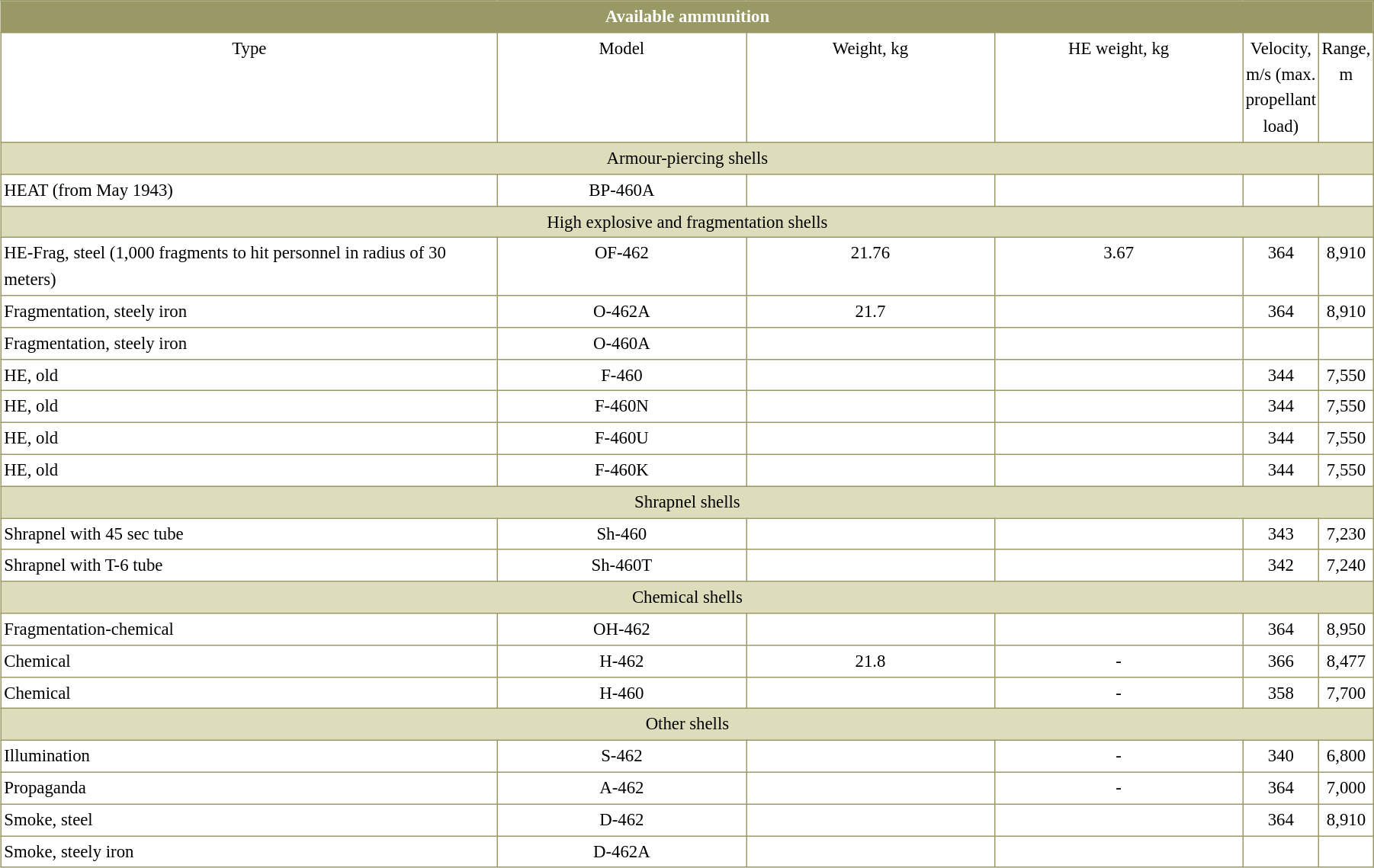<table border=0 cellspacing=0 cellpadding=2 style="margin:0 0 .5em 1em; width:95%; background:#fff; border-collapse:collapse; border:1px solid #996; line-height:1.5; font-size:95%">
<tr style="vertical-align:top; text-align:center; border:1px solid #996; background-color:#996; color:#fff">
<td colspan="6"><strong>Available ammunition</strong></td>
</tr>
<tr style="vertical-align:top; text-align:center; border:1px solid #996;">
<td width="40%" style="border:1px solid #996">Type</td>
<td width="20%" style="border:1px solid #996">Model</td>
<td width="20%" style="border:1px solid #996">Weight, kg</td>
<td width="20%" style="border:1px solid #996">HE weight, kg</td>
<td width="20%" style="border:1px solid #996">Velocity, m/s (max. propellant load)</td>
<td width="20%" style="border:1px solid #996">Range, m</td>
</tr>
<tr style="vertical-align:top; text-align:center; border:1px solid #996; background-color:#ddb;">
<td colspan="6">Armour-piercing shells</td>
</tr>
<tr style="vertical-align:top; text-align:center;">
<td style="border:1px solid #996; text-align:left">HEAT (from May 1943)</td>
<td style="border:1px solid #996">BP-460A</td>
<td style="border:1px solid #996"></td>
<td style="border:1px solid #996"></td>
<td style="border:1px solid #996"></td>
<td style="border:1px solid #996"></td>
</tr>
<tr style="vertical-align:top; text-align:center; border:1px solid #996; background-color:#ddb;">
<td colspan="6">High explosive and fragmentation shells</td>
</tr>
<tr style="vertical-align:top; text-align:center;">
<td style="border:1px solid #996; text-align:left">HE-Frag, steel (1,000 fragments to hit personnel in radius of 30 meters)</td>
<td style="border:1px solid #996">OF-462</td>
<td style="border:1px solid #996">21.76</td>
<td style="border:1px solid #996">3.67</td>
<td style="border:1px solid #996">364</td>
<td style="border:1px solid #996">8,910</td>
</tr>
<tr style="vertical-align:top; text-align:center;">
<td style="border:1px solid #996; text-align:left">Fragmentation, steely iron</td>
<td style="border:1px solid #996">O-462A</td>
<td style="border:1px solid #996">21.7</td>
<td style="border:1px solid #996"></td>
<td style="border:1px solid #996">364</td>
<td style="border:1px solid #996">8,910</td>
</tr>
<tr style="vertical-align:top; text-align:center;">
<td style="border:1px solid #996; text-align:left">Fragmentation, steely iron</td>
<td style="border:1px solid #996">О-460А</td>
<td style="border:1px solid #996"></td>
<td style="border:1px solid #996"></td>
<td style="border:1px solid #996"></td>
<td style="border:1px solid #996"></td>
</tr>
<tr style="vertical-align:top; text-align:center;">
<td style="border:1px solid #996; text-align:left">HE, old</td>
<td style="border:1px solid #996">F-460</td>
<td style="border:1px solid #996"></td>
<td style="border:1px solid #996"></td>
<td style="border:1px solid #996">344</td>
<td style="border:1px solid #996">7,550</td>
</tr>
<tr style="vertical-align:top; text-align:center;">
<td style="border:1px solid #996; text-align:left">HE, old</td>
<td style="border:1px solid #996">F-460N</td>
<td style="border:1px solid #996"></td>
<td style="border:1px solid #996"></td>
<td style="border:1px solid #996">344</td>
<td style="border:1px solid #996">7,550</td>
</tr>
<tr style="vertical-align:top; text-align:center;">
<td style="border:1px solid #996; text-align:left">HE, old</td>
<td style="border:1px solid #996">F-460U</td>
<td style="border:1px solid #996"></td>
<td style="border:1px solid #996"></td>
<td style="border:1px solid #996">344</td>
<td style="border:1px solid #996">7,550</td>
</tr>
<tr style="vertical-align:top; text-align:center;">
<td style="border:1px solid #996; text-align:left">HE, old</td>
<td style="border:1px solid #996">F-460K</td>
<td style="border:1px solid #996"></td>
<td style="border:1px solid #996"></td>
<td style="border:1px solid #996">344</td>
<td style="border:1px solid #996">7,550</td>
</tr>
<tr style="vertical-align:top; text-align:center; border:1px solid #996; background-color:#ddb;">
<td colspan="6">Shrapnel shells</td>
</tr>
<tr style="vertical-align:top; text-align:center;">
<td style="border:1px solid #996; text-align:left">Shrapnel with 45 sec tube</td>
<td style="border:1px solid #996">Sh-460</td>
<td style="border:1px solid #996"></td>
<td style="border:1px solid #996"></td>
<td style="border:1px solid #996">343</td>
<td style="border:1px solid #996">7,230</td>
</tr>
<tr style="vertical-align:top; text-align:center;">
<td style="border:1px solid #996; text-align:left">Shrapnel with T-6 tube</td>
<td style="border:1px solid #996">Sh-460T</td>
<td style="border:1px solid #996"></td>
<td style="border:1px solid #996"></td>
<td style="border:1px solid #996">342</td>
<td style="border:1px solid #996">7,240</td>
</tr>
<tr style="vertical-align:top; text-align:center; border:1px solid #996; background-color:#ddb;">
<td colspan="6">Chemical shells</td>
</tr>
<tr style="vertical-align:top; text-align:center;">
<td style="border:1px solid #996; text-align:left">Fragmentation-chemical</td>
<td style="border:1px solid #996">OH-462</td>
<td style="border:1px solid #996"></td>
<td style="border:1px solid #996"></td>
<td style="border:1px solid #996">364</td>
<td style="border:1px solid #996">8,950</td>
</tr>
<tr style="vertical-align:top; text-align:center;">
<td style="border:1px solid #996; text-align:left">Chemical</td>
<td style="border:1px solid #996">H-462</td>
<td style="border:1px solid #996">21.8</td>
<td style="border:1px solid #996">-</td>
<td style="border:1px solid #996">366</td>
<td style="border:1px solid #996">8,477</td>
</tr>
<tr style="vertical-align:top; text-align:center;">
<td style="border:1px solid #996; text-align:left">Chemical</td>
<td style="border:1px solid #996">H-460</td>
<td style="border:1px solid #996"></td>
<td style="border:1px solid #996">-</td>
<td style="border:1px solid #996">358</td>
<td style="border:1px solid #996">7,700</td>
</tr>
<tr style="vertical-align:top; text-align:center; border:1px solid #996; background-color:#ddb;">
<td colspan="6">Other shells</td>
</tr>
<tr style="vertical-align:top; text-align:center;">
<td style="border:1px solid #996; text-align:left">Illumination</td>
<td style="border:1px solid #996">S-462</td>
<td style="border:1px solid #996"></td>
<td style="border:1px solid #996">-</td>
<td style="border:1px solid #996">340</td>
<td style="border:1px solid #996">6,800</td>
</tr>
<tr style="vertical-align:top; text-align:center;">
<td style="border:1px solid #996; text-align:left">Propaganda</td>
<td style="border:1px solid #996">A-462</td>
<td style="border:1px solid #996"></td>
<td style="border:1px solid #996">-</td>
<td style="border:1px solid #996">364</td>
<td style="border:1px solid #996">7,000</td>
</tr>
<tr style="vertical-align:top; text-align:center;">
<td style="border:1px solid #996; text-align:left">Smoke, steel</td>
<td style="border:1px solid #996">D-462</td>
<td style="border:1px solid #996"></td>
<td style="border:1px solid #996"></td>
<td style="border:1px solid #996">364</td>
<td style="border:1px solid #996">8,910</td>
</tr>
<tr style="vertical-align:top; text-align:center;">
<td style="border:1px solid #996; text-align:left">Smoke, steely iron</td>
<td style="border:1px solid #996">D-462A</td>
<td style="border:1px solid #996"></td>
<td style="border:1px solid #996"></td>
<td style="border:1px solid #996"></td>
<td style="border:1px solid #996"></td>
</tr>
</table>
